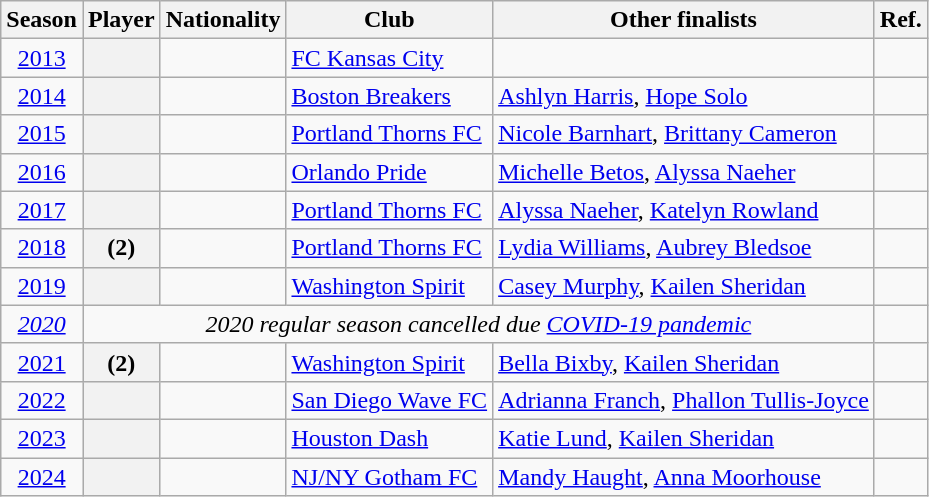<table class="wikitable sortable plainrowheaders">
<tr>
<th>Season</th>
<th>Player</th>
<th>Nationality</th>
<th>Club</th>
<th class=unsortable>Other finalists</th>
<th class=unsortable>Ref.</th>
</tr>
<tr>
<td style="text-align:center"><a href='#'>2013</a></td>
<th scope="row"></th>
<td></td>
<td><a href='#'>FC Kansas City</a></td>
<td></td>
<td style="text-align:center"></td>
</tr>
<tr>
<td style="text-align:center"><a href='#'>2014</a></td>
<th scope="row"></th>
<td></td>
<td><a href='#'>Boston Breakers</a></td>
<td><a href='#'>Ashlyn Harris</a>, <a href='#'>Hope Solo</a></td>
<td style="text-align:center"></td>
</tr>
<tr>
<td style="text-align:center"><a href='#'>2015</a></td>
<th scope="row"></th>
<td></td>
<td><a href='#'>Portland Thorns FC</a></td>
<td><a href='#'>Nicole Barnhart</a>, <a href='#'>Brittany Cameron</a></td>
<td style="text-align:center"></td>
</tr>
<tr>
<td style="text-align:center"><a href='#'>2016</a></td>
<th scope="row"></th>
<td></td>
<td><a href='#'>Orlando Pride</a></td>
<td><a href='#'>Michelle Betos</a>, <a href='#'>Alyssa Naeher</a></td>
<td style="text-align:center"></td>
</tr>
<tr>
<td style="text-align:center"><a href='#'>2017</a></td>
<th scope="row"></th>
<td></td>
<td><a href='#'>Portland Thorns FC</a></td>
<td><a href='#'>Alyssa Naeher</a>, <a href='#'>Katelyn Rowland</a></td>
<td style="text-align:center"></td>
</tr>
<tr>
<td style="text-align:center"><a href='#'>2018</a></td>
<th scope="row"> (2)</th>
<td></td>
<td><a href='#'>Portland Thorns FC</a></td>
<td><a href='#'>Lydia Williams</a>, <a href='#'>Aubrey Bledsoe</a></td>
<td style="text-align:center"></td>
</tr>
<tr>
<td style="text-align:center"><a href='#'>2019</a></td>
<th scope="row"></th>
<td></td>
<td><a href='#'>Washington Spirit</a></td>
<td><a href='#'>Casey Murphy</a>, <a href='#'>Kailen Sheridan</a></td>
<td style="text-align:center"></td>
</tr>
<tr>
<td style="text-align:center"><em><a href='#'>2020</a></em></td>
<td style="text-align:center" colspan=4><em>2020 regular season cancelled due <a href='#'>COVID-19 pandemic</a></em></td>
<td style="text-align:center"></td>
</tr>
<tr>
<td style="text-align:center"><a href='#'>2021</a></td>
<th scope="row"> (2)</th>
<td></td>
<td><a href='#'>Washington Spirit</a></td>
<td><a href='#'>Bella Bixby</a>, <a href='#'>Kailen Sheridan</a></td>
<td style="text-align:center"></td>
</tr>
<tr>
<td style="text-align:center"><a href='#'>2022</a></td>
<th scope="row"></th>
<td></td>
<td><a href='#'>San Diego Wave FC</a></td>
<td><a href='#'>Adrianna Franch</a>, <a href='#'>Phallon Tullis-Joyce</a></td>
<td style="text-align:center"></td>
</tr>
<tr>
<td style="text-align:center"><a href='#'>2023</a></td>
<th scope="row"></th>
<td></td>
<td><a href='#'>Houston Dash</a></td>
<td><a href='#'>Katie Lund</a>, <a href='#'>Kailen Sheridan</a></td>
<td style="text-align:center"></td>
</tr>
<tr>
<td style="text-align:center"><a href='#'>2024</a></td>
<th scope="row"></th>
<td></td>
<td><a href='#'>NJ/NY Gotham FC</a></td>
<td><a href='#'>Mandy Haught</a>, <a href='#'>Anna Moorhouse</a></td>
<td style="text-align:center"></td>
</tr>
</table>
